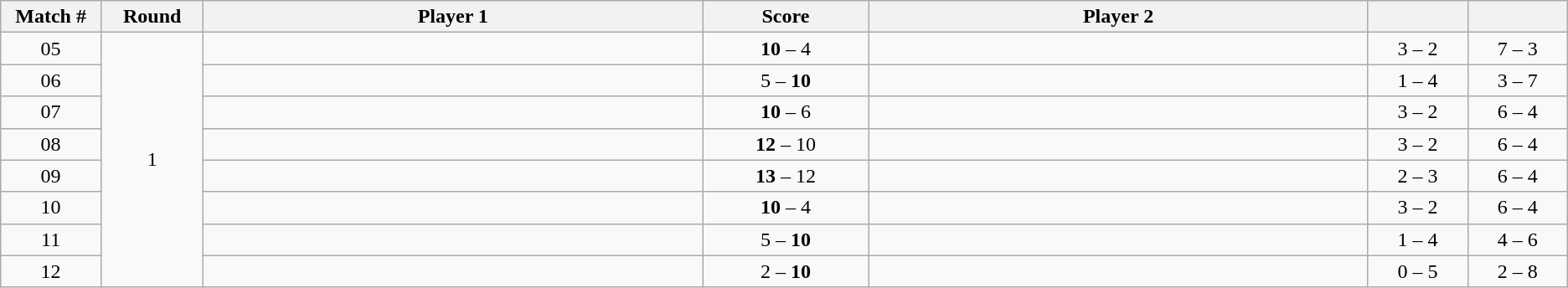<table class="wikitable">
<tr>
<th width="2%">Match #</th>
<th width="2%">Round</th>
<th width="15%">Player 1</th>
<th width="5%">Score</th>
<th width="15%">Player 2</th>
<th width="3%"></th>
<th width="3%"></th>
</tr>
<tr style=text-align:center;"background:#;">
<td>05</td>
<td rowspan=8>1</td>
<td></td>
<td><strong>10</strong> – 4</td>
<td></td>
<td>3 – 2</td>
<td>7 – 3</td>
</tr>
<tr style=text-align:center;"background:#;">
<td>06</td>
<td></td>
<td>5 – <strong>10</strong></td>
<td></td>
<td>1 – 4</td>
<td>3 – 7</td>
</tr>
<tr style=text-align:center;"background:#;">
<td>07</td>
<td></td>
<td><strong>10</strong> – 6</td>
<td></td>
<td>3 – 2</td>
<td>6 – 4</td>
</tr>
<tr style=text-align:center;"background:#;">
<td>08</td>
<td></td>
<td><strong>12</strong> – 10</td>
<td></td>
<td>3 – 2</td>
<td>6 – 4</td>
</tr>
<tr style=text-align:center;"background:#;">
<td>09</td>
<td></td>
<td><strong>13</strong> – 12</td>
<td></td>
<td>2 – 3</td>
<td>6 – 4</td>
</tr>
<tr style=text-align:center;"background:#;">
<td>10</td>
<td></td>
<td><strong>10</strong> – 4</td>
<td></td>
<td>3 – 2</td>
<td>6 – 4</td>
</tr>
<tr style=text-align:center;"background:#;">
<td>11</td>
<td></td>
<td>5 – <strong>10</strong></td>
<td></td>
<td>1 – 4</td>
<td>4 – 6</td>
</tr>
<tr style=text-align:center;"background:#;">
<td>12</td>
<td></td>
<td>2 – <strong>10</strong></td>
<td></td>
<td>0 – 5</td>
<td>2 – 8</td>
</tr>
</table>
